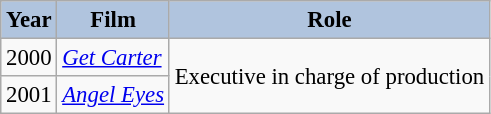<table class="wikitable" style="font-size:95%;">
<tr>
<th style="background:#B0C4DE;">Year</th>
<th style="background:#B0C4DE;">Film</th>
<th style="background:#B0C4DE;">Role</th>
</tr>
<tr>
<td>2000</td>
<td><em><a href='#'>Get Carter</a></em></td>
<td rowspan=2>Executive in charge of production</td>
</tr>
<tr>
<td>2001</td>
<td><em><a href='#'>Angel Eyes</a></em></td>
</tr>
</table>
